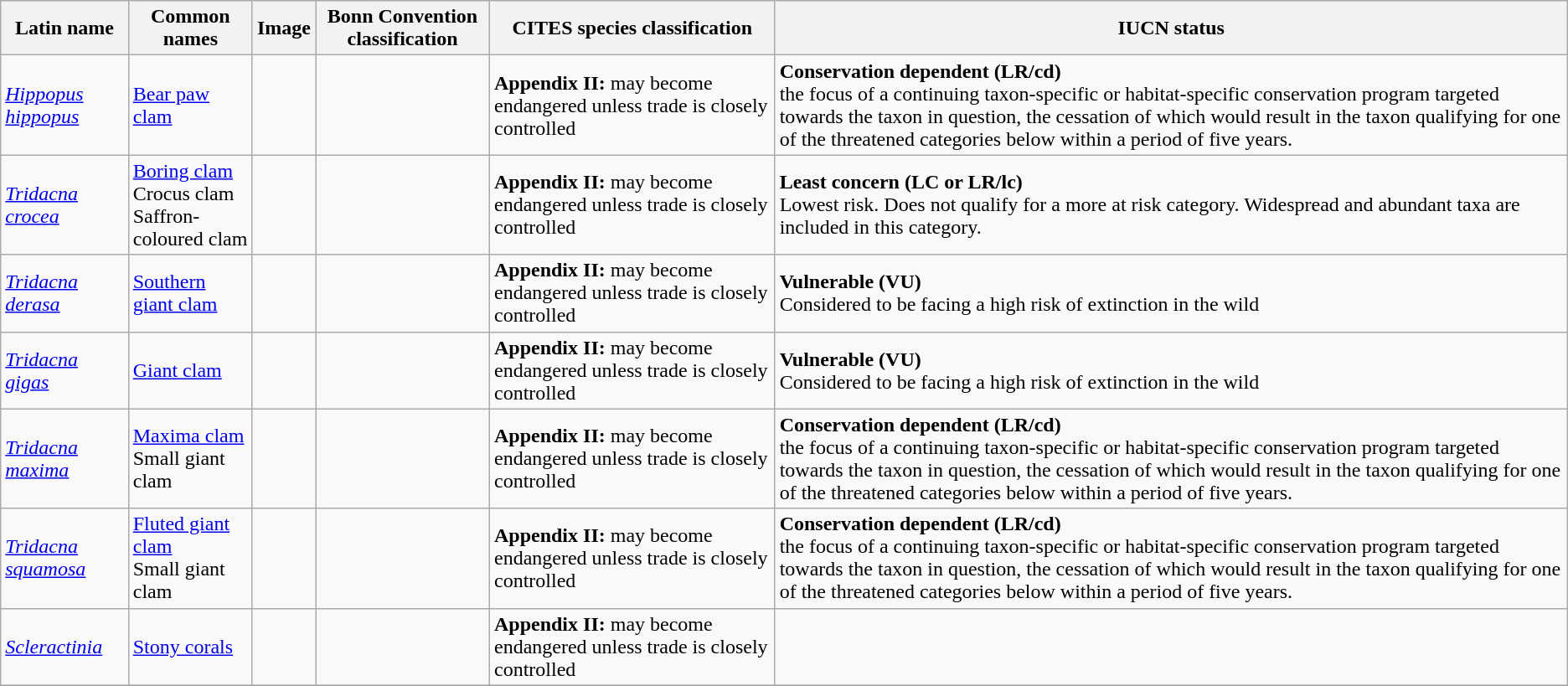<table class="wikitable">
<tr>
<th scope=col>Latin name</th>
<th scope=col>Common names</th>
<th scope=col>Image</th>
<th scope=col>Bonn Convention classification</th>
<th scope=col>CITES species classification</th>
<th scope=col>IUCN status</th>
</tr>
<tr>
<td scope="row"><em><a href='#'>Hippopus hippopus</a></em></td>
<td><a href='#'>Bear paw clam</a></td>
<td></td>
<td></td>
<td><strong>Appendix II:</strong> may become endangered unless trade is closely controlled</td>
<td> <strong>Conservation dependent (LR/cd)</strong><br>the focus of a continuing taxon-specific or habitat-specific conservation program targeted towards the taxon in question, the cessation of which would result in the taxon qualifying for one of the threatened categories below within a period of five years.</td>
</tr>
<tr>
<td scope="row"><em><a href='#'>Tridacna crocea</a></em></td>
<td><a href='#'>Boring clam</a><br>Crocus clam<br>Saffron-coloured clam</td>
<td></td>
<td></td>
<td><strong>Appendix II:</strong> may become endangered unless trade is closely controlled</td>
<td> <strong>Least concern (LC or LR/lc)</strong><br>Lowest risk. Does not qualify for a more at risk category. Widespread and abundant taxa are included in this category.</td>
</tr>
<tr>
<td scope="row"><em><a href='#'>Tridacna derasa</a></em></td>
<td><a href='#'>Southern giant clam</a></td>
<td></td>
<td></td>
<td><strong>Appendix II:</strong> may become endangered unless trade is closely controlled</td>
<td> <strong>Vulnerable (VU)</strong><br>Considered to be facing a high risk of extinction in the wild</td>
</tr>
<tr>
<td scope="row"><em><a href='#'>Tridacna gigas</a></em></td>
<td><a href='#'>Giant clam</a></td>
<td></td>
<td></td>
<td><strong>Appendix II:</strong> may become endangered unless trade is closely controlled</td>
<td> <strong>Vulnerable (VU)</strong><br>Considered to be facing a high risk of extinction in the wild</td>
</tr>
<tr>
<td scope="row"><em><a href='#'>Tridacna maxima</a></em></td>
<td><a href='#'>Maxima clam</a><br>Small giant clam</td>
<td></td>
<td></td>
<td><strong>Appendix II:</strong> may become endangered unless trade is closely controlled</td>
<td> <strong>Conservation dependent (LR/cd)</strong><br>the focus of a continuing taxon-specific or habitat-specific conservation program targeted towards the taxon in question, the cessation of which would result in the taxon qualifying for one of the threatened categories below within a period of five years.</td>
</tr>
<tr>
<td scope="row"><em><a href='#'>Tridacna squamosa</a></em></td>
<td><a href='#'>Fluted giant clam</a><br>Small giant clam</td>
<td></td>
<td></td>
<td><strong>Appendix II:</strong> may become endangered unless trade is closely controlled</td>
<td> <strong>Conservation dependent (LR/cd)</strong><br>the focus of a continuing taxon-specific or habitat-specific conservation program targeted towards the taxon in question, the cessation of which would result in the taxon qualifying for one of the threatened categories below within a period of five years.</td>
</tr>
<tr>
<td scope="row"><em><a href='#'>Scleractinia</a></em></td>
<td><a href='#'>Stony corals</a></td>
<td></td>
<td></td>
<td><strong>Appendix II:</strong> may become endangered unless trade is closely controlled</td>
<td></td>
</tr>
<tr>
</tr>
</table>
